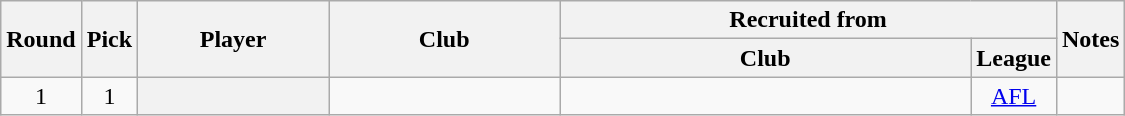<table class="wikitable sortable plainrowheaders" style="text-align:center;">
<tr>
<th rowspan=2>Round</th>
<th rowspan=2>Pick</th>
<th rowspan=2 style="width: 90pt">Player</th>
<th rowspan=2 style="width: 110pt">Club</th>
<th colspan=2>Recruited from</th>
<th class="unsortable" rowspan=2>Notes</th>
</tr>
<tr>
<th style="width: 200pt">Club</th>
<th>League</th>
</tr>
<tr>
<td rowspan=1>1</td>
<td>1</td>
<th scope=row></th>
<td></td>
<td></td>
<td><a href='#'>AFL</a></td>
<td></td>
</tr>
</table>
